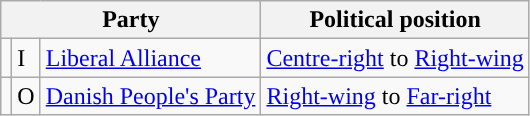<table class="wikitable">
<tr>
<th colspan="3">Party</th>
<th>Political position</th>
</tr>
<tr>
<td></td>
<td>I</td>
<td><a href='#'>Liberal Alliance</a></td>
<td><a href='#'>Centre-right</a> to <a href='#'>Right-wing</a></td>
</tr>
<tr>
<td></td>
<td>O</td>
<td><a href='#'>Danish People's Party</a></td>
<td><a href='#'>Right-wing</a> to  <a href='#'>Far-right</a></td>
</tr>
</table>
